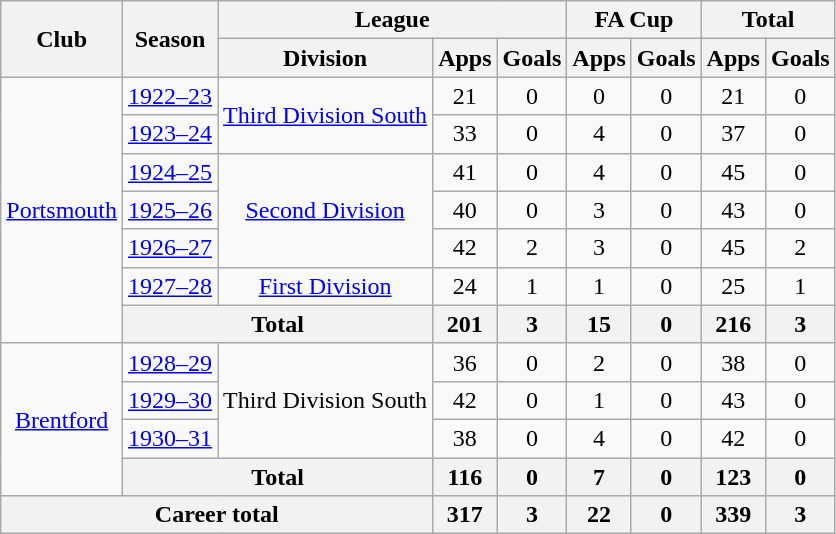<table class="wikitable" style="text-align: center;">
<tr>
<th rowspan="2">Club</th>
<th rowspan="2">Season</th>
<th colspan="3">League</th>
<th colspan="2">FA Cup</th>
<th colspan="2">Total</th>
</tr>
<tr>
<th>Division</th>
<th>Apps</th>
<th>Goals</th>
<th>Apps</th>
<th>Goals</th>
<th>Apps</th>
<th>Goals</th>
</tr>
<tr>
<td rowspan="7"><a href='#'>Portsmouth</a></td>
<td><a href='#'>1922–23</a></td>
<td rowspan="2"><a href='#'>Third Division South</a></td>
<td>21</td>
<td>0</td>
<td>0</td>
<td>0</td>
<td>21</td>
<td>0</td>
</tr>
<tr>
<td><a href='#'>1923–24</a></td>
<td>33</td>
<td>0</td>
<td>4</td>
<td>0</td>
<td>37</td>
<td>0</td>
</tr>
<tr>
<td><a href='#'>1924–25</a></td>
<td rowspan="3"><a href='#'>Second Division</a></td>
<td>41</td>
<td>0</td>
<td>4</td>
<td>0</td>
<td>45</td>
<td>0</td>
</tr>
<tr>
<td><a href='#'>1925–26</a></td>
<td>40</td>
<td>0</td>
<td>3</td>
<td>0</td>
<td>43</td>
<td>0</td>
</tr>
<tr>
<td><a href='#'>1926–27</a></td>
<td>42</td>
<td>2</td>
<td>3</td>
<td>0</td>
<td>45</td>
<td>2</td>
</tr>
<tr>
<td><a href='#'>1927–28</a></td>
<td><a href='#'>First Division</a></td>
<td>24</td>
<td>1</td>
<td>1</td>
<td>0</td>
<td>25</td>
<td>1</td>
</tr>
<tr>
<th colspan="2">Total</th>
<th>201</th>
<th>3</th>
<th>15</th>
<th>0</th>
<th>216</th>
<th>3</th>
</tr>
<tr>
<td rowspan="4"><a href='#'>Brentford</a></td>
<td><a href='#'>1928–29</a></td>
<td rowspan="3">Third Division South</td>
<td>36</td>
<td>0</td>
<td>2</td>
<td>0</td>
<td>38</td>
<td>0</td>
</tr>
<tr>
<td><a href='#'>1929–30</a></td>
<td>42</td>
<td>0</td>
<td>1</td>
<td>0</td>
<td>43</td>
<td>0</td>
</tr>
<tr>
<td><a href='#'>1930–31</a></td>
<td>38</td>
<td>0</td>
<td>4</td>
<td>0</td>
<td>42</td>
<td>0</td>
</tr>
<tr>
<th colspan="2">Total</th>
<th>116</th>
<th>0</th>
<th>7</th>
<th>0</th>
<th>123</th>
<th>0</th>
</tr>
<tr>
<th colspan="3">Career total</th>
<th>317</th>
<th>3</th>
<th>22</th>
<th>0</th>
<th>339</th>
<th>3</th>
</tr>
</table>
